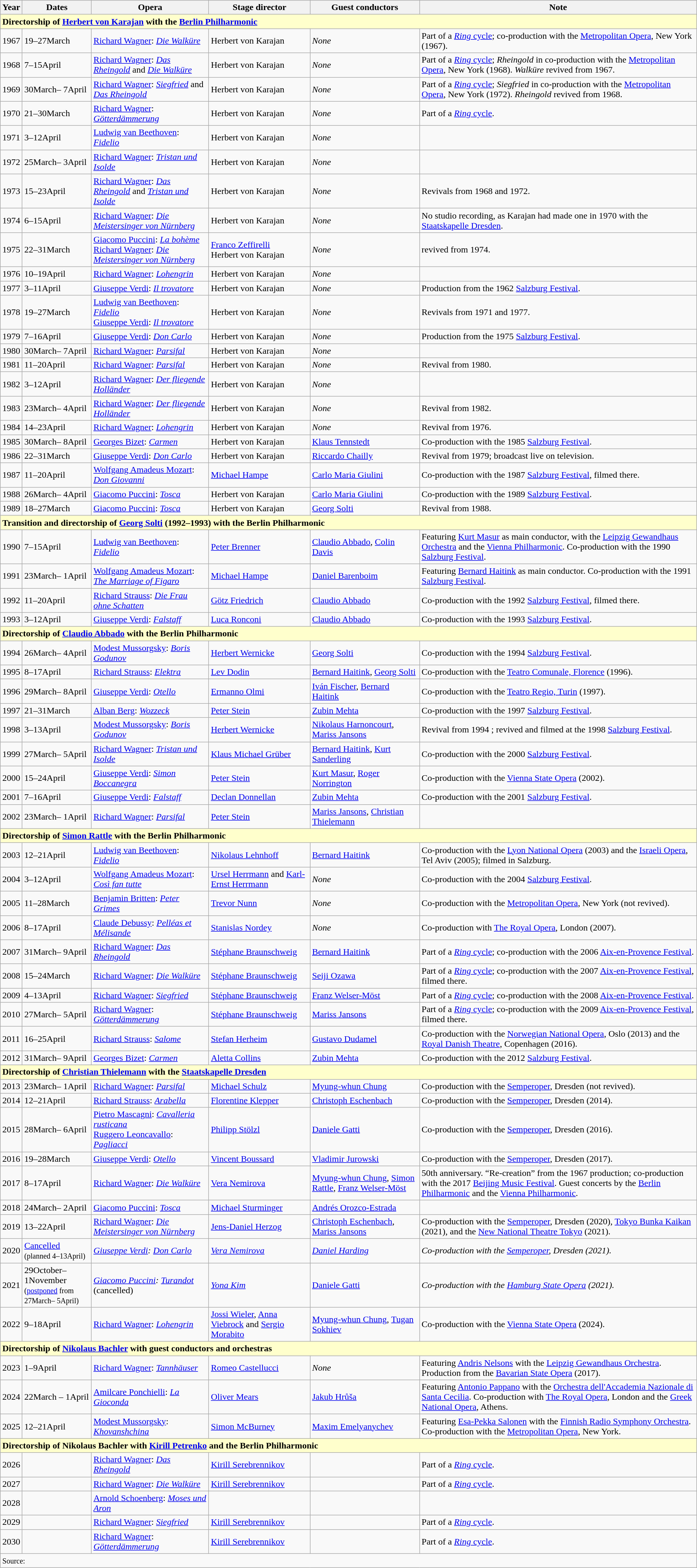<table class="wikitable">
<tr>
<th>Year</th>
<th>Dates</th>
<th>Opera</th>
<th>Stage director</th>
<th>Guest conductors</th>
<th>Note</th>
</tr>
<tr>
<td colspan="7" style="background-color:#ffffcc"><strong>Directorship of <a href='#'>Herbert von Karajan</a> with the <a href='#'>Berlin Philharmonic</a></strong></td>
</tr>
<tr>
<td>1967</td>
<td>19–27March</td>
<td><a href='#'>Richard Wagner</a>: <em><a href='#'>Die Walküre</a></em></td>
<td>Herbert von Karajan</td>
<td><em>None</em></td>
<td>Part of a <a href='#'><em>Ring</em> cycle</a>; co-production with the <a href='#'>Metropolitan Opera</a>, New York (1967).</td>
</tr>
<tr>
<td>1968</td>
<td>7–15April</td>
<td><a href='#'>Richard Wagner</a>: <em><a href='#'>Das Rheingold</a></em> and <em><a href='#'>Die Walküre</a></em></td>
<td>Herbert von Karajan</td>
<td><em>None</em></td>
<td>Part of a <a href='#'><em>Ring</em> cycle</a>; <em>Rheingold</em> in co-production with the <a href='#'>Metropolitan Opera</a>, New York (1968). <em>Walküre</em> revived from 1967.</td>
</tr>
<tr>
<td>1969</td>
<td>30March– 7April</td>
<td><a href='#'>Richard Wagner</a>: <em><a href='#'>Siegfried</a></em> and <em><a href='#'>Das Rheingold</a></em></td>
<td>Herbert von Karajan</td>
<td><em>None</em></td>
<td>Part of a <a href='#'><em>Ring</em> cycle</a>; <em>Siegfried</em> in co-production with the <a href='#'>Metropolitan Opera</a>, New York (1972). <em>Rheingold</em> revived from 1968.</td>
</tr>
<tr>
<td>1970</td>
<td>21–30March</td>
<td><a href='#'>Richard Wagner</a>: <em><a href='#'>Götterdämmerung</a></em></td>
<td>Herbert von Karajan</td>
<td><em>None</em></td>
<td>Part of a <a href='#'><em>Ring</em> cycle</a>.</td>
</tr>
<tr>
<td>1971</td>
<td>3–12April</td>
<td><a href='#'>Ludwig van Beethoven</a>: <em><a href='#'>Fidelio</a></em></td>
<td>Herbert von Karajan</td>
<td><em>None</em></td>
<td></td>
</tr>
<tr>
<td>1972</td>
<td>25March– 3April</td>
<td><a href='#'>Richard Wagner</a>: <em><a href='#'>Tristan und Isolde</a></em></td>
<td>Herbert von Karajan</td>
<td><em>None</em></td>
<td></td>
</tr>
<tr>
<td>1973</td>
<td>15–23April</td>
<td><a href='#'>Richard Wagner</a>: <em><a href='#'>Das Rheingold</a></em> and <em><a href='#'>Tristan und Isolde</a></em></td>
<td>Herbert von Karajan</td>
<td><em>None</em></td>
<td>Revivals from 1968 and 1972.</td>
</tr>
<tr>
<td>1974</td>
<td>6–15April</td>
<td><a href='#'>Richard Wagner</a>: <em><a href='#'>Die Meistersinger von Nürnberg</a></em></td>
<td>Herbert von Karajan</td>
<td><em>None</em></td>
<td>No studio recording, as Karajan had made one in 1970 with the <a href='#'>Staatskapelle Dresden</a>.</td>
</tr>
<tr>
<td>1975</td>
<td>22–31March</td>
<td><a href='#'>Giacomo Puccini</a>: <em><a href='#'>La bohème</a></em><br><a href='#'>Richard Wagner</a>: <em><a href='#'>Die Meistersinger von Nürnberg</a></em></td>
<td><a href='#'>Franco Zeffirelli</a><br>Herbert von Karajan</td>
<td><em>None</em></td>
<td> revived from 1974.</td>
</tr>
<tr>
<td>1976</td>
<td>10–19April</td>
<td><a href='#'>Richard Wagner</a>: <em><a href='#'>Lohengrin</a></em></td>
<td>Herbert von Karajan</td>
<td><em>None</em></td>
<td></td>
</tr>
<tr>
<td>1977</td>
<td>3–11April</td>
<td><a href='#'>Giuseppe Verdi</a>: <em><a href='#'>Il trovatore</a></em></td>
<td>Herbert von Karajan</td>
<td><em>None</em></td>
<td>Production from the 1962 <a href='#'>Salzburg Festival</a>.</td>
</tr>
<tr>
<td>1978</td>
<td>19–27March</td>
<td><a href='#'>Ludwig van Beethoven</a>: <em><a href='#'>Fidelio</a></em><br><a href='#'>Giuseppe Verdi</a>: <em><a href='#'>Il trovatore</a></em></td>
<td>Herbert von Karajan</td>
<td><em>None</em></td>
<td>Revivals from 1971 and 1977.</td>
</tr>
<tr>
<td>1979</td>
<td>7–16April</td>
<td><a href='#'>Giuseppe Verdi</a>: <em><a href='#'>Don Carlo</a></em></td>
<td>Herbert von Karajan</td>
<td><em>None</em></td>
<td>Production from the 1975 <a href='#'>Salzburg Festival</a>.</td>
</tr>
<tr>
<td>1980</td>
<td>30March– 7April</td>
<td><a href='#'>Richard Wagner</a>: <em><a href='#'>Parsifal</a></em></td>
<td>Herbert von Karajan</td>
<td><em>None</em></td>
<td></td>
</tr>
<tr>
<td>1981</td>
<td>11–20April</td>
<td><a href='#'>Richard Wagner</a>: <em><a href='#'>Parsifal</a></em></td>
<td>Herbert von Karajan</td>
<td><em>None</em></td>
<td>Revival from 1980.</td>
</tr>
<tr>
<td>1982</td>
<td>3–12April</td>
<td><a href='#'>Richard Wagner</a>: <em><a href='#'>Der fliegende Holländer</a></em></td>
<td>Herbert von Karajan</td>
<td><em>None</em></td>
<td></td>
</tr>
<tr>
<td>1983</td>
<td>23March– 4April</td>
<td><a href='#'>Richard Wagner</a>: <em><a href='#'>Der fliegende Holländer</a></em></td>
<td>Herbert von Karajan</td>
<td><em>None</em></td>
<td>Revival from 1982.</td>
</tr>
<tr>
<td>1984</td>
<td>14–23April</td>
<td><a href='#'>Richard Wagner</a>: <em><a href='#'>Lohengrin</a></em></td>
<td>Herbert von Karajan</td>
<td><em>None</em></td>
<td>Revival from 1976.</td>
</tr>
<tr>
<td>1985</td>
<td>30March– 8April</td>
<td><a href='#'>Georges Bizet</a>: <em><a href='#'>Carmen</a></em></td>
<td>Herbert von Karajan</td>
<td><a href='#'>Klaus Tennstedt</a></td>
<td>Co-production with the 1985 <a href='#'>Salzburg Festival</a>.</td>
</tr>
<tr>
<td>1986</td>
<td>22–31March</td>
<td><a href='#'>Giuseppe Verdi</a>: <em><a href='#'>Don Carlo</a></em></td>
<td>Herbert von Karajan</td>
<td><a href='#'>Riccardo Chailly</a></td>
<td>Revival from 1979; broadcast live on television.</td>
</tr>
<tr>
<td>1987</td>
<td>11–20April</td>
<td><a href='#'>Wolfgang Amadeus Mozart</a>: <em><a href='#'>Don Giovanni</a></em></td>
<td><a href='#'>Michael Hampe</a></td>
<td><a href='#'>Carlo Maria Giulini</a></td>
<td>Co-production with the 1987 <a href='#'>Salzburg Festival</a>, filmed there.</td>
</tr>
<tr>
<td>1988</td>
<td>26March– 4April</td>
<td><a href='#'>Giacomo Puccini</a>: <em><a href='#'>Tosca</a></em></td>
<td>Herbert von Karajan</td>
<td><a href='#'>Carlo Maria Giulini</a></td>
<td>Co-production with the 1989 <a href='#'>Salzburg Festival</a>.</td>
</tr>
<tr>
<td>1989</td>
<td>18–27March</td>
<td><a href='#'>Giacomo Puccini</a>: <em><a href='#'>Tosca</a></em></td>
<td>Herbert von Karajan</td>
<td><a href='#'>Georg Solti</a></td>
<td>Revival from 1988.</td>
</tr>
<tr>
<td colspan="7" style="background-color:#ffffcc"><strong>Transition and directorship of <a href='#'>Georg Solti</a> (1992–1993) with the Berlin Philharmonic</strong></td>
</tr>
<tr>
<td>1990</td>
<td>7–15April</td>
<td><a href='#'>Ludwig van Beethoven</a>: <em><a href='#'>Fidelio</a></em></td>
<td><a href='#'>Peter Brenner</a></td>
<td><a href='#'>Claudio Abbado</a>, <a href='#'>Colin Davis</a></td>
<td>Featuring <a href='#'>Kurt Masur</a> as main conductor, with the <a href='#'>Leipzig Gewandhaus Orchestra</a> and the <a href='#'>Vienna Philharmonic</a>. Co-production with the 1990 <a href='#'>Salzburg Festival</a>.</td>
</tr>
<tr>
<td>1991</td>
<td>23March– 1April</td>
<td><a href='#'>Wolfgang Amadeus Mozart</a>: <em><a href='#'>The Marriage of Figaro</a></em></td>
<td><a href='#'>Michael Hampe</a></td>
<td><a href='#'>Daniel Barenboim</a></td>
<td>Featuring <a href='#'>Bernard Haitink</a> as main conductor. Co-production with the 1991 <a href='#'>Salzburg Festival</a>.</td>
</tr>
<tr>
<td>1992</td>
<td>11–20April</td>
<td><a href='#'>Richard Strauss</a>: <em><a href='#'>Die Frau ohne Schatten</a></em></td>
<td><a href='#'>Götz Friedrich</a></td>
<td><a href='#'>Claudio Abbado</a></td>
<td>Co-production with the 1992 <a href='#'>Salzburg Festival</a>, filmed there.</td>
</tr>
<tr>
<td>1993</td>
<td>3–12April</td>
<td><a href='#'>Giuseppe Verdi</a>: <em><a href='#'>Falstaff</a></em></td>
<td><a href='#'>Luca Ronconi</a></td>
<td><a href='#'>Claudio Abbado</a></td>
<td>Co-production with the 1993 <a href='#'>Salzburg Festival</a>.</td>
</tr>
<tr>
<td colspan="7" style="background-color:#ffffcc"><strong>Directorship of <a href='#'>Claudio Abbado</a> with the Berlin Philharmonic</strong></td>
</tr>
<tr>
<td>1994</td>
<td>26March– 4April</td>
<td><a href='#'>Modest Mussorgsky</a>: <em><a href='#'>Boris Godunov</a></em></td>
<td><a href='#'>Herbert Wernicke</a></td>
<td><a href='#'>Georg Solti</a></td>
<td>Co-production with the 1994 <a href='#'>Salzburg Festival</a>.</td>
</tr>
<tr>
<td>1995</td>
<td>8–17April</td>
<td><a href='#'>Richard Strauss</a>: <em><a href='#'>Elektra</a></em></td>
<td><a href='#'>Lev Dodin</a></td>
<td><a href='#'>Bernard Haitink</a>, <a href='#'>Georg Solti</a></td>
<td>Co-production with the <a href='#'>Teatro Comunale, Florence</a> (1996).</td>
</tr>
<tr>
<td>1996</td>
<td>29March– 8April</td>
<td><a href='#'>Giuseppe Verdi</a>: <em><a href='#'>Otello</a></em></td>
<td><a href='#'>Ermanno Olmi</a></td>
<td><a href='#'>Iván Fischer</a>, <a href='#'>Bernard Haitink</a></td>
<td>Co-production with the <a href='#'>Teatro Regio, Turin</a> (1997).</td>
</tr>
<tr>
<td>1997</td>
<td>21–31March</td>
<td><a href='#'>Alban Berg</a>: <em><a href='#'>Wozzeck</a></em></td>
<td><a href='#'>Peter Stein</a></td>
<td><a href='#'>Zubin Mehta</a></td>
<td>Co-production with the 1997 <a href='#'>Salzburg Festival</a>.</td>
</tr>
<tr>
<td>1998</td>
<td>3–13April</td>
<td><a href='#'>Modest Mussorgsky</a>: <em><a href='#'>Boris Godunov</a></em></td>
<td><a href='#'>Herbert Wernicke</a></td>
<td><a href='#'>Nikolaus Harnoncourt</a>, <a href='#'>Mariss Jansons</a></td>
<td>Revival from 1994 ; revived and filmed at the 1998 <a href='#'>Salzburg Festival</a>.</td>
</tr>
<tr>
<td>1999</td>
<td>27March– 5April</td>
<td><a href='#'>Richard Wagner</a>: <em><a href='#'>Tristan und Isolde</a></em></td>
<td><a href='#'>Klaus Michael Grüber</a></td>
<td><a href='#'>Bernard Haitink</a>, <a href='#'>Kurt Sanderling</a></td>
<td>Co-production with the 2000 <a href='#'>Salzburg Festival</a>.</td>
</tr>
<tr>
<td>2000</td>
<td>15–24April</td>
<td><a href='#'>Giuseppe Verdi</a>: <em><a href='#'>Simon Boccanegra</a></em></td>
<td><a href='#'>Peter Stein</a></td>
<td><a href='#'>Kurt Masur</a>, <a href='#'>Roger Norrington</a></td>
<td>Co-production with the <a href='#'>Vienna State Opera</a> (2002).</td>
</tr>
<tr>
<td>2001</td>
<td>7–16April</td>
<td><a href='#'>Giuseppe Verdi</a>: <em><a href='#'>Falstaff</a></em></td>
<td><a href='#'>Declan Donnellan</a></td>
<td><a href='#'>Zubin Mehta</a></td>
<td>Co-production with the 2001 <a href='#'>Salzburg Festival</a>.</td>
</tr>
<tr>
<td>2002</td>
<td>23March– 1April</td>
<td><a href='#'>Richard Wagner</a>: <em><a href='#'>Parsifal</a></em></td>
<td><a href='#'>Peter Stein</a></td>
<td><a href='#'>Mariss Jansons</a>, <a href='#'>Christian Thielemann</a></td>
<td></td>
</tr>
<tr>
<td colspan="7" style="background-color:#ffffcc"><strong>Directorship of <a href='#'>Simon Rattle</a> with the Berlin Philharmonic</strong></td>
</tr>
<tr>
<td>2003</td>
<td>12–21April</td>
<td><a href='#'>Ludwig van Beethoven</a>: <em><a href='#'>Fidelio</a></em></td>
<td><a href='#'>Nikolaus Lehnhoff</a></td>
<td><a href='#'>Bernard Haitink</a></td>
<td>Co-production with the <a href='#'>Lyon National Opera</a> (2003) and the <a href='#'>Israeli Opera</a>, Tel Aviv (2005); filmed in Salzburg.</td>
</tr>
<tr>
<td>2004</td>
<td>3–12April</td>
<td><a href='#'>Wolfgang Amadeus Mozart</a>: <em><a href='#'>Così fan tutte</a></em></td>
<td><a href='#'>Ursel Herrmann</a> and <a href='#'>Karl-Ernst Herrmann</a></td>
<td><em>None</em></td>
<td>Co-production with the 2004 <a href='#'>Salzburg Festival</a>.</td>
</tr>
<tr>
<td>2005</td>
<td>11–28March</td>
<td><a href='#'>Benjamin Britten</a>: <em><a href='#'>Peter Grimes</a></em></td>
<td><a href='#'>Trevor Nunn</a></td>
<td><em>None</em></td>
<td>Co-production with the <a href='#'>Metropolitan Opera</a>, New York (not revived).</td>
</tr>
<tr>
<td>2006</td>
<td>8–17April</td>
<td><a href='#'>Claude Debussy</a>: <em><a href='#'>Pelléas et Mélisande</a></em></td>
<td><a href='#'>Stanislas Nordey</a></td>
<td><em>None</em></td>
<td>Co-production with <a href='#'>The Royal Opera</a>, London (2007).</td>
</tr>
<tr>
<td>2007</td>
<td>31March– 9April</td>
<td><a href='#'>Richard Wagner</a>: <em><a href='#'>Das Rheingold</a></em></td>
<td><a href='#'>Stéphane Braunschweig</a></td>
<td><a href='#'>Bernard Haitink</a></td>
<td>Part of a <a href='#'><em>Ring</em> cycle</a>; co-production with the 2006 <a href='#'>Aix-en-Provence Festival</a>.</td>
</tr>
<tr>
<td>2008</td>
<td>15–24March</td>
<td><a href='#'>Richard Wagner</a>: <em><a href='#'>Die Walküre</a></em></td>
<td><a href='#'>Stéphane Braunschweig</a></td>
<td><a href='#'>Seiji Ozawa</a></td>
<td>Part of a <a href='#'><em>Ring</em> cycle</a>; co-production with the 2007 <a href='#'>Aix-en-Provence Festival</a>, filmed there.</td>
</tr>
<tr>
<td>2009</td>
<td>4–13April</td>
<td><a href='#'>Richard Wagner</a>: <em><a href='#'>Siegfried</a></em></td>
<td><a href='#'>Stéphane Braunschweig</a></td>
<td><a href='#'>Franz Welser-Möst</a></td>
<td>Part of a <a href='#'><em>Ring</em> cycle</a>; co-production with the 2008 <a href='#'>Aix-en-Provence Festival</a>.</td>
</tr>
<tr>
<td>2010</td>
<td>27March– 5April</td>
<td><a href='#'>Richard Wagner</a>: <em><a href='#'>Götterdämmerung</a></em></td>
<td><a href='#'>Stéphane Braunschweig</a></td>
<td><a href='#'>Mariss Jansons</a></td>
<td>Part of a <a href='#'><em>Ring</em> cycle</a>; co-production with the 2009 <a href='#'>Aix-en-Provence Festival</a>, filmed there.</td>
</tr>
<tr>
<td>2011</td>
<td>16–25April</td>
<td><a href='#'>Richard Strauss</a>: <em><a href='#'>Salome</a></em></td>
<td><a href='#'>Stefan Herheim</a></td>
<td><a href='#'>Gustavo Dudamel</a></td>
<td>Co-production with the <a href='#'>Norwegian National Opera</a>, Oslo (2013) and the <a href='#'>Royal Danish Theatre</a>, Copenhagen (2016).</td>
</tr>
<tr>
<td>2012</td>
<td>31March– 9April</td>
<td><a href='#'>Georges Bizet</a>: <em><a href='#'>Carmen</a></em></td>
<td><a href='#'>Aletta Collins</a></td>
<td><a href='#'>Zubin Mehta</a></td>
<td>Co-production with the 2012 <a href='#'>Salzburg Festival</a>.</td>
</tr>
<tr>
<td colspan="7" style="background-color:#ffffcc"><strong>Directorship of <a href='#'>Christian Thielemann</a> with the <a href='#'>Staatskapelle Dresden</a></strong></td>
</tr>
<tr>
<td>2013</td>
<td>23March– 1April</td>
<td><a href='#'>Richard Wagner</a>: <em><a href='#'>Parsifal</a></em></td>
<td><a href='#'>Michael Schulz</a></td>
<td><a href='#'>Myung-whun Chung</a></td>
<td>Co-production with the <a href='#'>Semperoper</a>, Dresden (not revived).</td>
</tr>
<tr>
<td>2014</td>
<td>12–21April</td>
<td><a href='#'>Richard Strauss</a>: <em><a href='#'>Arabella</a></em></td>
<td><a href='#'>Florentine Klepper</a></td>
<td><a href='#'>Christoph Eschenbach</a></td>
<td>Co-production with the <a href='#'>Semperoper</a>, Dresden (2014).</td>
</tr>
<tr>
<td>2015</td>
<td>28March– 6April</td>
<td><a href='#'>Pietro Mascagni</a>: <em><a href='#'>Cavalleria rusticana</a></em><br><a href='#'>Ruggero Leoncavallo</a>: <em><a href='#'>Pagliacci</a></em></td>
<td><a href='#'>Philipp Stölzl</a></td>
<td><a href='#'>Daniele Gatti</a></td>
<td>Co-production with the <a href='#'>Semperoper</a>, Dresden (2016).</td>
</tr>
<tr>
<td>2016</td>
<td>19–28March</td>
<td><a href='#'>Giuseppe Verdi</a>: <em><a href='#'>Otello</a></em></td>
<td><a href='#'>Vincent Boussard</a></td>
<td><a href='#'>Vladimir Jurowski</a></td>
<td>Co-production with the <a href='#'>Semperoper</a>, Dresden (2017).</td>
</tr>
<tr>
<td>2017</td>
<td>8–17April</td>
<td><a href='#'>Richard Wagner</a>: <em><a href='#'>Die Walküre</a></em></td>
<td><a href='#'>Vera Nemirova</a></td>
<td><a href='#'>Myung-whun Chung</a>, <a href='#'>Simon Rattle</a>, <a href='#'>Franz Welser-Möst</a></td>
<td>50th anniversary. “Re-creation” from the 1967 production; co-production with the 2017 <a href='#'>Beijing Music Festival</a>. Guest concerts by the <a href='#'>Berlin Philharmonic</a> and the <a href='#'>Vienna Philharmonic</a>.</td>
</tr>
<tr>
<td>2018</td>
<td>24March– 2April</td>
<td><a href='#'>Giacomo Puccini</a>: <em><a href='#'>Tosca</a></em></td>
<td><a href='#'>Michael Sturminger</a></td>
<td><a href='#'>Andrés Orozco-Estrada</a></td>
<td></td>
</tr>
<tr>
<td>2019</td>
<td>13–22April</td>
<td><a href='#'>Richard Wagner</a>: <em><a href='#'>Die Meistersinger von Nürnberg</a></em></td>
<td><a href='#'>Jens-Daniel Herzog</a></td>
<td><a href='#'>Christoph Eschenbach</a>, <a href='#'>Mariss Jansons</a></td>
<td>Co-production with the <a href='#'>Semperoper</a>, Dresden (2020), <a href='#'>Tokyo Bunka Kaikan</a> (2021), and the <a href='#'>New National Theatre Tokyo</a> (2021).</td>
</tr>
<tr>
<td>2020</td>
<td><a href='#'>Cancelled</a><br><small>(planned 4–13April)</small></td>
<td><em><a href='#'>Giuseppe Verdi</a>: <a href='#'>Don Carlo</a></em></td>
<td><em><a href='#'>Vera Nemirova</a></em></td>
<td><em><a href='#'>Daniel Harding</a></em></td>
<td><em>Co-production with the <a href='#'>Semperoper</a>, Dresden (2021).</em></td>
</tr>
<tr>
<td>2021</td>
<td>29October– 1November<br><small>(<a href='#'>postponed</a> from 27March– 5April)</small></td>
<td><em><a href='#'>Giacomo Puccini</a>: <a href='#'>Turandot</a></em> (cancelled)</td>
<td><em><a href='#'>Yona Kim</a></em></td>
<td><a href='#'>Daniele Gatti</a></td>
<td><em>Co-production with the <a href='#'>Hamburg State Opera</a> (2021).</em></td>
</tr>
<tr>
<td>2022</td>
<td>9–18April</td>
<td><a href='#'>Richard Wagner</a>: <em><a href='#'>Lohengrin</a></em></td>
<td><a href='#'>Jossi Wieler</a>, <a href='#'>Anna Viebrock</a> and <a href='#'>Sergio Morabito</a></td>
<td><a href='#'>Myung-whun Chung</a>, <a href='#'>Tugan Sokhiev</a></td>
<td>Co-production with the <a href='#'>Vienna State Opera</a> (2024).</td>
</tr>
<tr>
<td colspan="7" style="background-color:#ffffcc"><strong>Directorship of <a href='#'>Nikolaus Bachler</a> with guest conductors and orchestras</strong></td>
</tr>
<tr>
<td>2023</td>
<td>1–9April</td>
<td><a href='#'>Richard Wagner</a>: <em><a href='#'>Tannhäuser</a></em></td>
<td><a href='#'>Romeo Castellucci</a></td>
<td><em>None</em></td>
<td>Featuring <a href='#'>Andris Nelsons</a> with the <a href='#'>Leipzig Gewandhaus Orchestra</a>. Production from the <a href='#'>Bavarian State Opera</a> (2017).</td>
</tr>
<tr>
<td>2024</td>
<td>22March – 1April</td>
<td><a href='#'>Amilcare Ponchielli</a>: <em><a href='#'>La Gioconda</a></em></td>
<td><a href='#'>Oliver Mears</a></td>
<td><a href='#'>Jakub Hrůša</a></td>
<td>Featuring <a href='#'>Antonio Pappano</a> with the <a href='#'>Orchestra dell'Accademia Nazionale di Santa Cecilia</a>. Co-production with <a href='#'>The Royal Opera</a>, London and the <a href='#'>Greek National Opera</a>, Athens.</td>
</tr>
<tr>
<td>2025</td>
<td>12–21April</td>
<td><a href='#'>Modest Mussorgsky</a>: <em><a href='#'>Khovanshchina</a></em></td>
<td><a href='#'>Simon McBurney</a></td>
<td><a href='#'>Maxim Emelyanychev</a></td>
<td>Featuring <a href='#'>Esa-Pekka Salonen</a> with the <a href='#'>Finnish Radio Symphony Orchestra</a>. Co-production with the <a href='#'>Metropolitan Opera</a>, New York.</td>
</tr>
<tr>
<td colspan="7" style="background-color:#ffffcc"><strong>Directorship of Nikolaus Bachler with <a href='#'>Kirill Petrenko</a> and the Berlin Philharmonic</strong></td>
</tr>
<tr>
<td>2026</td>
<td></td>
<td><a href='#'>Richard Wagner</a>: <em><a href='#'>Das Rheingold</a></em></td>
<td><a href='#'>Kirill Serebrennikov</a></td>
<td></td>
<td>Part of a <a href='#'><em>Ring</em> cycle</a>.</td>
</tr>
<tr>
<td>2027</td>
<td></td>
<td><a href='#'>Richard Wagner</a>: <em><a href='#'>Die Walküre</a></em></td>
<td><a href='#'>Kirill Serebrennikov</a></td>
<td></td>
<td>Part of a <a href='#'><em>Ring</em> cycle</a>.</td>
</tr>
<tr>
<td>2028</td>
<td></td>
<td><a href='#'>Arnold Schoenberg</a>: <em><a href='#'>Moses und Aron</a></em></td>
<td></td>
<td></td>
<td></td>
</tr>
<tr>
<td>2029</td>
<td></td>
<td><a href='#'>Richard Wagner</a>: <em><a href='#'>Siegfried</a></em></td>
<td><a href='#'>Kirill Serebrennikov</a></td>
<td></td>
<td>Part of a <a href='#'><em>Ring</em> cycle</a>.</td>
</tr>
<tr>
<td>2030</td>
<td></td>
<td><a href='#'>Richard Wagner</a>: <em><a href='#'>Götterdämmerung</a></em></td>
<td><a href='#'>Kirill Serebrennikov</a></td>
<td></td>
<td>Part of a <a href='#'><em>Ring</em> cycle</a>.</td>
</tr>
<tr>
<td colspan="6"><small>Source: </small></td>
</tr>
</table>
